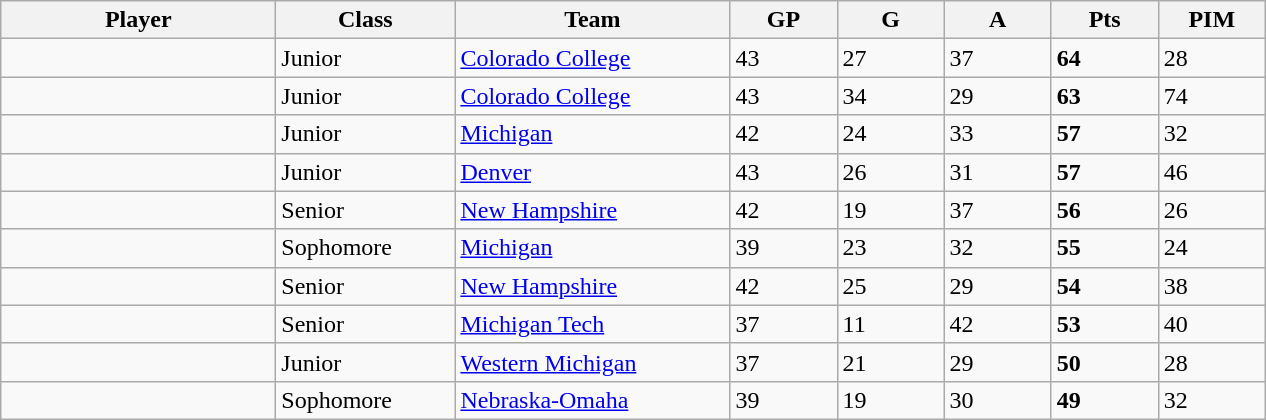<table class="wikitable sortable">
<tr>
<th style="width: 11em;">Player</th>
<th style="width: 7em;">Class</th>
<th style="width: 11em;">Team</th>
<th style="width: 4em;">GP</th>
<th style="width: 4em;">G</th>
<th style="width: 4em;">A</th>
<th style="width: 4em;">Pts</th>
<th style="width: 4em;">PIM</th>
</tr>
<tr>
<td></td>
<td>Junior</td>
<td><a href='#'>Colorado College</a></td>
<td>43</td>
<td>27</td>
<td>37</td>
<td><strong>64</strong></td>
<td>28</td>
</tr>
<tr>
<td></td>
<td>Junior</td>
<td><a href='#'>Colorado College</a></td>
<td>43</td>
<td>34</td>
<td>29</td>
<td><strong>63</strong></td>
<td>74</td>
</tr>
<tr>
<td></td>
<td>Junior</td>
<td><a href='#'>Michigan</a></td>
<td>42</td>
<td>24</td>
<td>33</td>
<td><strong>57</strong></td>
<td>32</td>
</tr>
<tr>
<td></td>
<td>Junior</td>
<td><a href='#'>Denver</a></td>
<td>43</td>
<td>26</td>
<td>31</td>
<td><strong>57</strong></td>
<td>46</td>
</tr>
<tr>
<td></td>
<td>Senior</td>
<td><a href='#'>New Hampshire</a></td>
<td>42</td>
<td>19</td>
<td>37</td>
<td><strong>56</strong></td>
<td>26</td>
</tr>
<tr>
<td></td>
<td>Sophomore</td>
<td><a href='#'>Michigan</a></td>
<td>39</td>
<td>23</td>
<td>32</td>
<td><strong>55</strong></td>
<td>24</td>
</tr>
<tr>
<td></td>
<td>Senior</td>
<td><a href='#'>New Hampshire</a></td>
<td>42</td>
<td>25</td>
<td>29</td>
<td><strong>54</strong></td>
<td>38</td>
</tr>
<tr>
<td></td>
<td>Senior</td>
<td><a href='#'>Michigan Tech</a></td>
<td>37</td>
<td>11</td>
<td>42</td>
<td><strong>53</strong></td>
<td>40</td>
</tr>
<tr>
<td></td>
<td>Junior</td>
<td><a href='#'>Western Michigan</a></td>
<td>37</td>
<td>21</td>
<td>29</td>
<td><strong>50</strong></td>
<td>28</td>
</tr>
<tr>
<td></td>
<td>Sophomore</td>
<td><a href='#'>Nebraska-Omaha</a></td>
<td>39</td>
<td>19</td>
<td>30</td>
<td><strong>49</strong></td>
<td>32</td>
</tr>
</table>
